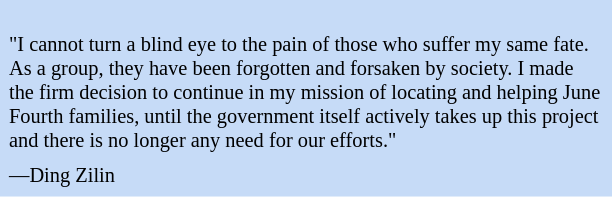<table class="toccolours" style="float: left; margin-right: 1em; margin-right: 2em; font-size: 85%; background:#c6dbf7; color:black; width:30em; max-width: 40%;" cellspacing="5">
<tr>
<td style="text-align: left;"><br>"I cannot turn a blind eye to the pain of those who suffer my same fate. As a group, they have been forgotten and forsaken by society. I made the firm decision to continue in my mission of locating and helping June Fourth families, until the government itself actively takes up this project and there is no longer any need for our efforts."</td>
</tr>
<tr>
<td style="text-align: left;">—Ding Zilin</td>
</tr>
</table>
